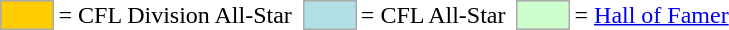<table>
<tr>
<td style="background-color:#FFCC00; border:1px solid #aaaaaa; width:2em;"></td>
<td>= CFL Division All-Star</td>
<td></td>
<td style="background-color:#B0E0E6; border:1px solid #aaaaaa; width:2em;"></td>
<td>= CFL All-Star</td>
<td></td>
<td style="background-color:#CCFFCC; border:1px solid #aaaaaa; width:2em;"></td>
<td>= <a href='#'>Hall of Famer</a></td>
</tr>
</table>
